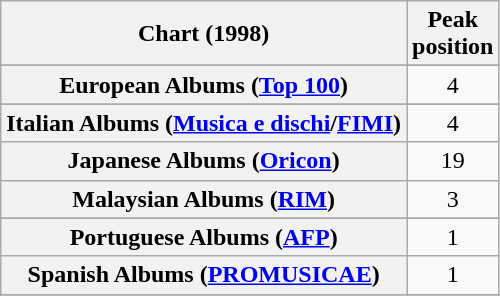<table class="wikitable sortable plainrowheaders" style="text-align:center">
<tr>
<th scope="col">Chart (1998)</th>
<th scope="col">Peak<br>position</th>
</tr>
<tr>
</tr>
<tr>
</tr>
<tr>
</tr>
<tr>
</tr>
<tr>
</tr>
<tr>
</tr>
<tr>
</tr>
<tr>
<th scope="row">European Albums (<a href='#'>Top 100</a>)</th>
<td>4</td>
</tr>
<tr>
</tr>
<tr>
</tr>
<tr>
</tr>
<tr>
</tr>
<tr>
<th scope="row">Italian Albums (<a href='#'>Musica e dischi</a>/<a href='#'>FIMI</a>)</th>
<td>4</td>
</tr>
<tr>
<th scope="row">Japanese Albums (<a href='#'>Oricon</a>)</th>
<td>19</td>
</tr>
<tr>
<th scope="row">Malaysian Albums (<a href='#'>RIM</a>)</th>
<td>3</td>
</tr>
<tr>
</tr>
<tr>
<th scope="row">Portuguese Albums (<a href='#'>AFP</a>)</th>
<td>1</td>
</tr>
<tr>
<th scope="row">Spanish Albums (<a href='#'>PROMUSICAE</a>)</th>
<td>1</td>
</tr>
<tr>
</tr>
<tr>
</tr>
<tr>
</tr>
<tr>
</tr>
<tr>
</tr>
</table>
